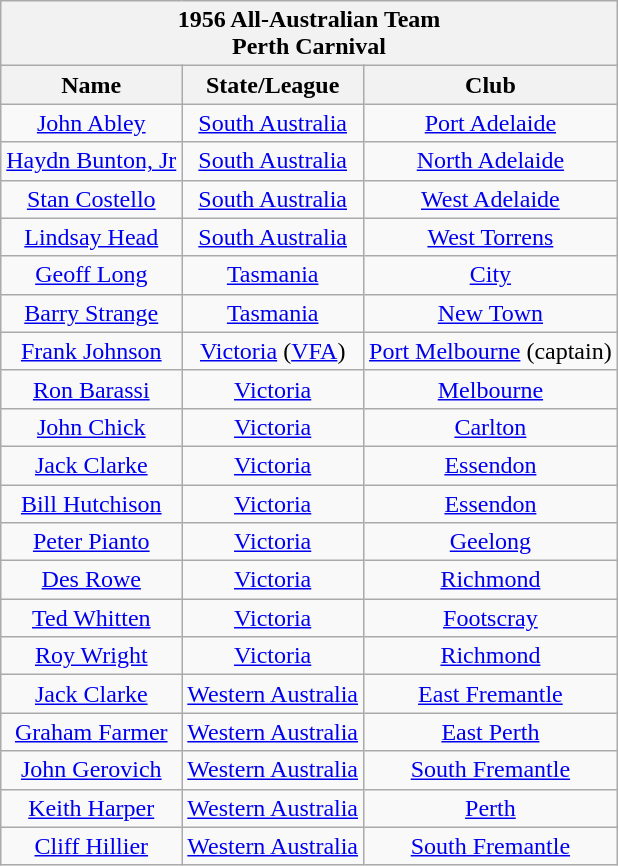<table class="wikitable" style="text-align: center">
<tr>
<th colspan="10">1956 All-Australian Team<br>Perth Carnival</th>
</tr>
<tr>
<th>Name</th>
<th>State/League</th>
<th>Club</th>
</tr>
<tr>
<td><a href='#'>John Abley</a></td>
<td><a href='#'>South Australia</a></td>
<td><a href='#'>Port Adelaide</a></td>
</tr>
<tr>
<td><a href='#'>Haydn Bunton, Jr</a></td>
<td><a href='#'>South Australia</a></td>
<td><a href='#'>North Adelaide</a></td>
</tr>
<tr>
<td><a href='#'>Stan Costello</a></td>
<td><a href='#'>South Australia</a></td>
<td><a href='#'>West Adelaide</a></td>
</tr>
<tr>
<td><a href='#'>Lindsay Head</a></td>
<td><a href='#'>South Australia</a></td>
<td><a href='#'>West Torrens</a></td>
</tr>
<tr>
<td><a href='#'>Geoff Long</a></td>
<td><a href='#'>Tasmania</a></td>
<td><a href='#'>City</a></td>
</tr>
<tr>
<td><a href='#'>Barry Strange</a></td>
<td><a href='#'>Tasmania</a></td>
<td><a href='#'>New Town</a></td>
</tr>
<tr>
<td><a href='#'>Frank Johnson</a></td>
<td><a href='#'>Victoria</a> (<a href='#'>VFA</a>)</td>
<td><a href='#'>Port Melbourne</a> (captain)</td>
</tr>
<tr>
<td><a href='#'>Ron Barassi</a></td>
<td><a href='#'>Victoria</a></td>
<td><a href='#'>Melbourne</a></td>
</tr>
<tr>
<td><a href='#'>John Chick</a></td>
<td><a href='#'>Victoria</a></td>
<td><a href='#'>Carlton</a></td>
</tr>
<tr>
<td><a href='#'>Jack Clarke</a></td>
<td><a href='#'>Victoria</a></td>
<td><a href='#'>Essendon</a></td>
</tr>
<tr>
<td><a href='#'>Bill Hutchison</a></td>
<td><a href='#'>Victoria</a></td>
<td><a href='#'>Essendon</a></td>
</tr>
<tr>
<td><a href='#'>Peter Pianto</a></td>
<td><a href='#'>Victoria</a></td>
<td><a href='#'>Geelong</a></td>
</tr>
<tr>
<td><a href='#'>Des Rowe</a></td>
<td><a href='#'>Victoria</a></td>
<td><a href='#'>Richmond</a></td>
</tr>
<tr>
<td><a href='#'>Ted Whitten</a></td>
<td><a href='#'>Victoria</a></td>
<td><a href='#'>Footscray</a></td>
</tr>
<tr>
<td><a href='#'>Roy Wright</a></td>
<td><a href='#'>Victoria</a></td>
<td><a href='#'>Richmond</a></td>
</tr>
<tr>
<td><a href='#'>Jack Clarke</a></td>
<td><a href='#'>Western Australia</a></td>
<td><a href='#'>East Fremantle</a></td>
</tr>
<tr>
<td><a href='#'>Graham Farmer</a></td>
<td><a href='#'>Western Australia</a></td>
<td><a href='#'>East Perth</a></td>
</tr>
<tr>
<td><a href='#'>John Gerovich</a></td>
<td><a href='#'>Western Australia</a></td>
<td><a href='#'>South Fremantle</a></td>
</tr>
<tr>
<td><a href='#'>Keith Harper</a></td>
<td><a href='#'>Western Australia</a></td>
<td><a href='#'>Perth</a></td>
</tr>
<tr>
<td><a href='#'>Cliff Hillier</a></td>
<td><a href='#'>Western Australia</a></td>
<td><a href='#'>South Fremantle</a></td>
</tr>
</table>
